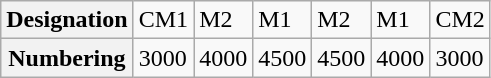<table class="wikitable">
<tr>
<th>Designation</th>
<td>CM1</td>
<td>M2</td>
<td>M1</td>
<td>M2</td>
<td>M1</td>
<td>CM2</td>
</tr>
<tr>
<th>Numbering</th>
<td>3000</td>
<td>4000</td>
<td>4500</td>
<td>4500</td>
<td>4000</td>
<td>3000</td>
</tr>
</table>
